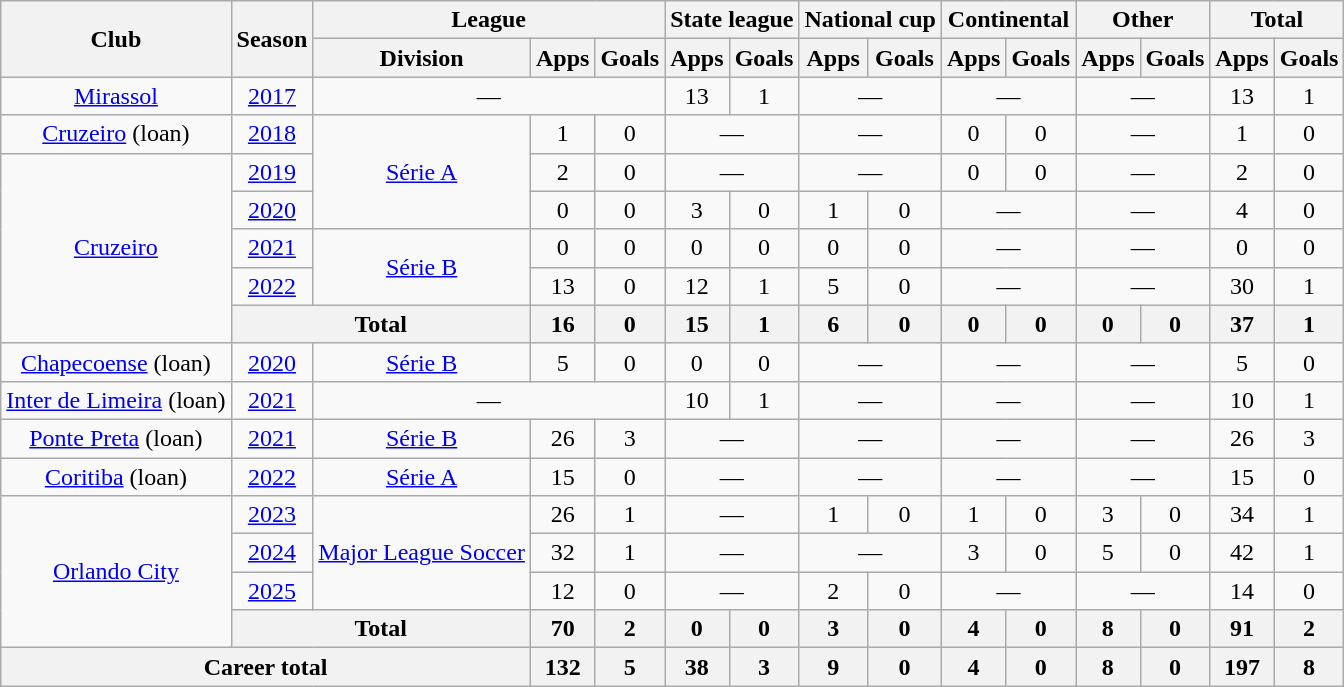<table class="wikitable" style="text-align:center">
<tr>
<th rowspan="2">Club</th>
<th rowspan="2">Season</th>
<th colspan="3">League</th>
<th colspan="2">State league</th>
<th colspan="2">National cup</th>
<th colspan="2">Continental</th>
<th colspan="2">Other</th>
<th colspan="2">Total</th>
</tr>
<tr>
<th>Division</th>
<th>Apps</th>
<th>Goals</th>
<th>Apps</th>
<th>Goals</th>
<th>Apps</th>
<th>Goals</th>
<th>Apps</th>
<th>Goals</th>
<th>Apps</th>
<th>Goals</th>
<th>Apps</th>
<th>Goals</th>
</tr>
<tr>
<td><a href='#'>Mirassol</a></td>
<td><a href='#'>2017</a></td>
<td colspan="3">—</td>
<td>13</td>
<td>1</td>
<td colspan="2">—</td>
<td colspan="2">—</td>
<td colspan="2">—</td>
<td>13</td>
<td>1</td>
</tr>
<tr>
<td><a href='#'>Cruzeiro</a> (loan)</td>
<td><a href='#'>2018</a></td>
<td rowspan="3"><a href='#'>Série A</a></td>
<td>1</td>
<td>0</td>
<td colspan="2">—</td>
<td colspan="2">—</td>
<td>0</td>
<td>0</td>
<td colspan="2">—</td>
<td>1</td>
<td>0</td>
</tr>
<tr>
<td rowspan="5"><a href='#'>Cruzeiro</a></td>
<td><a href='#'>2019</a></td>
<td>2</td>
<td>0</td>
<td colspan="2">—</td>
<td colspan="2">—</td>
<td>0</td>
<td>0</td>
<td colspan="2">—</td>
<td>2</td>
<td>0</td>
</tr>
<tr>
<td><a href='#'>2020</a></td>
<td>0</td>
<td>0</td>
<td>3</td>
<td>0</td>
<td>1</td>
<td>0</td>
<td colspan="2">—</td>
<td colspan="2">—</td>
<td>4</td>
<td>0</td>
</tr>
<tr>
<td><a href='#'>2021</a></td>
<td rowspan="2"><a href='#'>Série B</a></td>
<td>0</td>
<td>0</td>
<td>0</td>
<td>0</td>
<td>0</td>
<td>0</td>
<td colspan="2">—</td>
<td colspan="2">—</td>
<td>0</td>
<td>0</td>
</tr>
<tr>
<td><a href='#'>2022</a></td>
<td>13</td>
<td>0</td>
<td>12</td>
<td>1</td>
<td>5</td>
<td>0</td>
<td colspan="2">—</td>
<td colspan="2">—</td>
<td>30</td>
<td>1</td>
</tr>
<tr>
<th colspan="2">Total</th>
<th>16</th>
<th>0</th>
<th>15</th>
<th>1</th>
<th>6</th>
<th>0</th>
<th>0</th>
<th>0</th>
<th>0</th>
<th>0</th>
<th>37</th>
<th>1</th>
</tr>
<tr>
<td><a href='#'>Chapecoense</a> (loan)</td>
<td><a href='#'>2020</a></td>
<td><a href='#'>Série B</a></td>
<td>5</td>
<td>0</td>
<td>0</td>
<td>0</td>
<td colspan="2">—</td>
<td colspan="2">—</td>
<td colspan="2">—</td>
<td>5</td>
<td>0</td>
</tr>
<tr>
<td><a href='#'>Inter de Limeira</a> (loan)</td>
<td><a href='#'>2021</a></td>
<td colspan="3">—</td>
<td>10</td>
<td>1</td>
<td colspan="2">—</td>
<td colspan="2">—</td>
<td colspan="2">—</td>
<td>10</td>
<td>1</td>
</tr>
<tr>
<td><a href='#'>Ponte Preta</a> (loan)</td>
<td><a href='#'>2021</a></td>
<td><a href='#'>Série B</a></td>
<td>26</td>
<td>3</td>
<td colspan="2">—</td>
<td colspan="2">—</td>
<td colspan="2">—</td>
<td colspan="2">—</td>
<td>26</td>
<td>3</td>
</tr>
<tr>
<td><a href='#'>Coritiba</a> (loan)</td>
<td><a href='#'>2022</a></td>
<td><a href='#'>Série A</a></td>
<td>15</td>
<td>0</td>
<td colspan="2">—</td>
<td colspan="2">—</td>
<td colspan="2">—</td>
<td colspan="2">—</td>
<td>15</td>
<td>0</td>
</tr>
<tr>
<td rowspan="4"><a href='#'>Orlando City</a></td>
<td><a href='#'>2023</a></td>
<td rowspan="3"><a href='#'>Major League Soccer</a></td>
<td>26</td>
<td>1</td>
<td colspan="2">—</td>
<td>1</td>
<td>0</td>
<td>1</td>
<td>0</td>
<td>3</td>
<td>0</td>
<td>34</td>
<td>1</td>
</tr>
<tr>
<td><a href='#'>2024</a></td>
<td>32</td>
<td>1</td>
<td colspan="2">—</td>
<td colspan="2">—</td>
<td>3</td>
<td>0</td>
<td>5</td>
<td>0</td>
<td>42</td>
<td>1</td>
</tr>
<tr>
<td><a href='#'>2025</a></td>
<td>12</td>
<td>0</td>
<td colspan="2">—</td>
<td>2</td>
<td>0</td>
<td colspan="2">—</td>
<td colspan="2">—</td>
<td>14</td>
<td>0</td>
</tr>
<tr>
<th colspan="2">Total</th>
<th>70</th>
<th>2</th>
<th>0</th>
<th>0</th>
<th>3</th>
<th>0</th>
<th>4</th>
<th>0</th>
<th>8</th>
<th>0</th>
<th>91</th>
<th>2</th>
</tr>
<tr>
<th colspan="3">Career total</th>
<th>132</th>
<th>5</th>
<th>38</th>
<th>3</th>
<th>9</th>
<th>0</th>
<th>4</th>
<th>0</th>
<th>8</th>
<th>0</th>
<th>197</th>
<th>8</th>
</tr>
</table>
